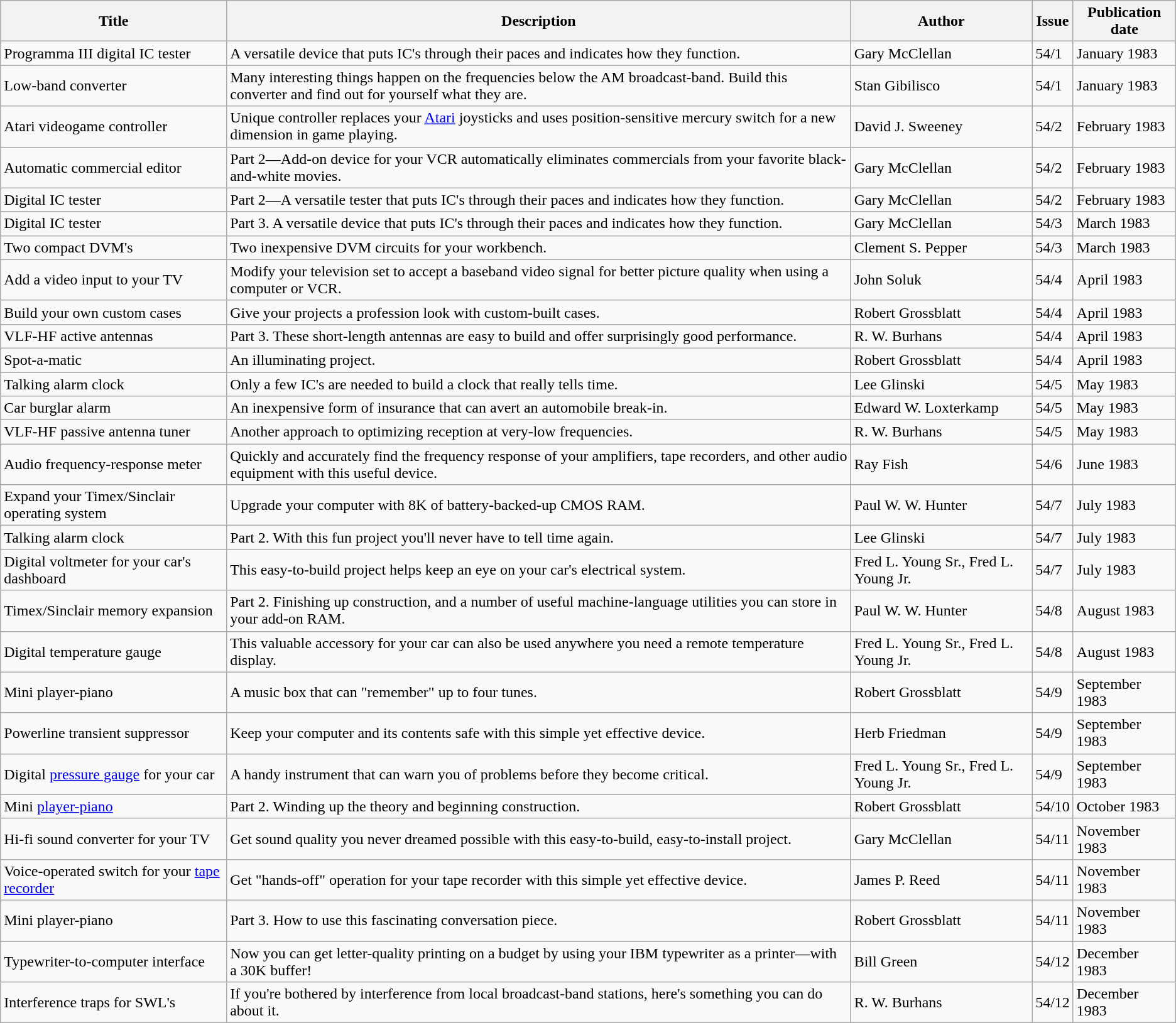<table class="wikitable sortable">
<tr>
<th>Title</th>
<th>Description</th>
<th>Author</th>
<th>Issue</th>
<th>Publication date</th>
</tr>
<tr>
<td>Programma III digital IC tester</td>
<td>A versatile device that puts IC's through their paces and indicates how they function.</td>
<td>Gary McClellan</td>
<td>54/1</td>
<td>January 1983</td>
</tr>
<tr>
<td>Low-band converter</td>
<td>Many interesting things happen on the frequencies below the AM broadcast-band. Build this converter and find out for yourself what they are.</td>
<td>Stan Gibilisco</td>
<td>54/1</td>
<td>January 1983</td>
</tr>
<tr>
<td>Atari videogame controller</td>
<td>Unique controller replaces your <a href='#'>Atari</a> joysticks and uses position-sensitive mercury switch for a new dimension in game playing.</td>
<td>David J. Sweeney</td>
<td>54/2</td>
<td>February 1983</td>
</tr>
<tr>
<td>Automatic commercial editor</td>
<td>Part 2—Add-on device for your VCR automatically eliminates commercials from your favorite black-and-white movies.</td>
<td>Gary McClellan</td>
<td>54/2</td>
<td>February 1983</td>
</tr>
<tr>
<td>Digital IC tester</td>
<td>Part 2—A versatile tester that puts IC's through their paces and indicates how they function.</td>
<td>Gary McClellan</td>
<td>54/2</td>
<td>February 1983</td>
</tr>
<tr>
<td>Digital IC tester</td>
<td>Part 3. A versatile device that puts IC's through their paces and indicates how they function.</td>
<td>Gary McClellan</td>
<td>54/3</td>
<td>March 1983</td>
</tr>
<tr>
<td>Two compact DVM's</td>
<td>Two inexpensive DVM circuits for your workbench.</td>
<td>Clement S. Pepper</td>
<td>54/3</td>
<td>March 1983</td>
</tr>
<tr>
<td>Add a video input to your TV</td>
<td>Modify your television set to accept a baseband video signal for better picture quality when using a computer or VCR.</td>
<td>John Soluk</td>
<td>54/4</td>
<td>April 1983</td>
</tr>
<tr>
<td>Build your own custom cases</td>
<td>Give your projects a profession look with custom-built cases.</td>
<td>Robert Grossblatt</td>
<td>54/4</td>
<td>April 1983</td>
</tr>
<tr>
<td>VLF-HF active antennas</td>
<td>Part 3. These short-length antennas are easy to build and offer surprisingly good performance.</td>
<td>R. W. Burhans</td>
<td>54/4</td>
<td>April 1983</td>
</tr>
<tr>
<td>Spot-a-matic</td>
<td>An illuminating project.</td>
<td>Robert Grossblatt</td>
<td>54/4</td>
<td>April 1983</td>
</tr>
<tr>
<td>Talking alarm clock</td>
<td>Only a few IC's are needed to build a clock that really tells time.</td>
<td>Lee Glinski</td>
<td>54/5</td>
<td>May 1983</td>
</tr>
<tr>
<td>Car burglar alarm</td>
<td>An inexpensive form of insurance that can avert an automobile break-in.</td>
<td>Edward W. Loxterkamp</td>
<td>54/5</td>
<td>May 1983</td>
</tr>
<tr>
<td>VLF-HF passive antenna tuner</td>
<td>Another approach to optimizing reception at very-low frequencies.</td>
<td>R. W. Burhans</td>
<td>54/5</td>
<td>May 1983</td>
</tr>
<tr>
<td>Audio frequency-response meter</td>
<td>Quickly and accurately find the frequency response of your amplifiers, tape recorders, and other audio equipment with this useful device.</td>
<td>Ray Fish</td>
<td>54/6</td>
<td>June 1983</td>
</tr>
<tr>
<td>Expand your Timex/Sinclair operating system</td>
<td>Upgrade your computer with 8K of battery-backed-up CMOS RAM.</td>
<td>Paul W. W. Hunter</td>
<td>54/7</td>
<td>July 1983</td>
</tr>
<tr>
<td>Talking alarm clock</td>
<td>Part 2. With this fun project you'll never have to tell time again.</td>
<td>Lee Glinski</td>
<td>54/7</td>
<td>July 1983</td>
</tr>
<tr>
<td>Digital voltmeter for your car's dashboard</td>
<td>This easy-to-build project helps keep an eye on your car's electrical system.</td>
<td>Fred L. Young Sr., Fred L. Young Jr.</td>
<td>54/7</td>
<td>July 1983</td>
</tr>
<tr>
<td>Timex/Sinclair memory expansion</td>
<td>Part 2. Finishing up construction, and a number of useful machine-language utilities you can store in your add-on RAM.</td>
<td>Paul W. W. Hunter</td>
<td>54/8</td>
<td>August 1983</td>
</tr>
<tr>
<td>Digital temperature gauge</td>
<td>This valuable accessory for your car can also be used anywhere you need a remote temperature display.</td>
<td>Fred L. Young Sr., Fred L. Young Jr.</td>
<td>54/8</td>
<td>August 1983</td>
</tr>
<tr>
<td>Mini player-piano</td>
<td>A music box that can "remember" up to four tunes.</td>
<td>Robert Grossblatt</td>
<td>54/9</td>
<td>September 1983</td>
</tr>
<tr>
<td>Powerline transient suppressor</td>
<td>Keep your computer and its contents safe with this simple yet effective device.</td>
<td>Herb Friedman</td>
<td>54/9</td>
<td>September 1983</td>
</tr>
<tr>
<td>Digital <a href='#'>pressure gauge</a> for your car</td>
<td>A handy instrument that can warn you of problems before they become critical.</td>
<td>Fred L. Young Sr., Fred L. Young Jr.</td>
<td>54/9</td>
<td>September 1983</td>
</tr>
<tr>
<td>Mini <a href='#'>player-piano</a></td>
<td>Part 2. Winding up the theory and beginning construction.</td>
<td>Robert Grossblatt</td>
<td>54/10</td>
<td>October 1983</td>
</tr>
<tr>
<td>Hi-fi sound converter for your TV</td>
<td>Get sound quality you never dreamed possible with this easy-to-build, easy-to-install project.</td>
<td>Gary McClellan</td>
<td>54/11</td>
<td>November 1983</td>
</tr>
<tr>
<td>Voice-operated switch for your <a href='#'>tape recorder</a></td>
<td>Get "hands-off" operation for your tape recorder with this simple yet effective device.</td>
<td>James P. Reed</td>
<td>54/11</td>
<td>November 1983</td>
</tr>
<tr>
<td>Mini player-piano</td>
<td>Part 3. How to use this fascinating conversation piece.</td>
<td>Robert Grossblatt</td>
<td>54/11</td>
<td>November 1983</td>
</tr>
<tr>
<td>Typewriter-to-computer interface</td>
<td>Now you can get letter-quality printing on a budget by using your IBM typewriter as a printer—with a 30K buffer!</td>
<td>Bill Green</td>
<td>54/12</td>
<td>December 1983</td>
</tr>
<tr>
<td>Interference traps for SWL's</td>
<td>If you're bothered by interference from local broadcast-band stations, here's something you can do about it.</td>
<td>R. W. Burhans</td>
<td>54/12</td>
<td>December 1983</td>
</tr>
</table>
